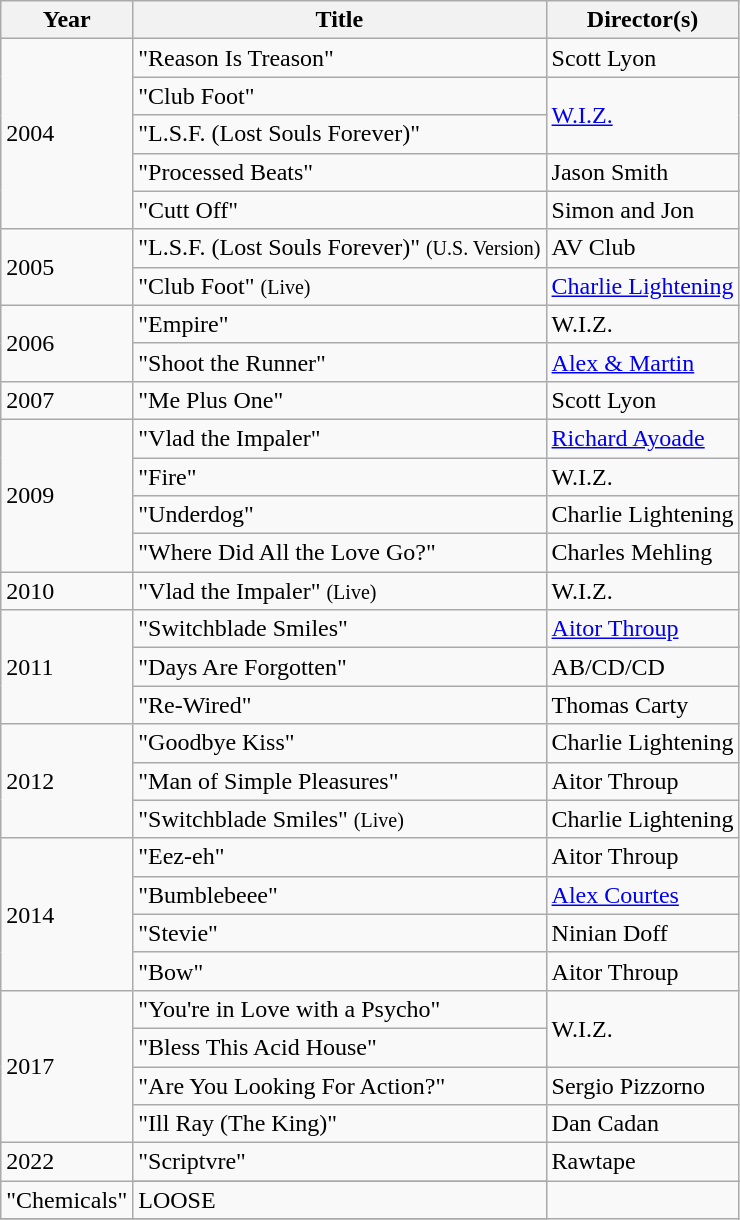<table class="wikitable">
<tr>
<th>Year</th>
<th>Title</th>
<th>Director(s)</th>
</tr>
<tr>
<td rowspan="5">2004</td>
<td>"Reason Is Treason"</td>
<td>Scott Lyon</td>
</tr>
<tr>
<td>"Club Foot"</td>
<td rowspan="2"><a href='#'>W.I.Z.</a></td>
</tr>
<tr>
<td>"L.S.F. (Lost Souls Forever)"</td>
</tr>
<tr>
<td>"Processed Beats"</td>
<td>Jason Smith</td>
</tr>
<tr>
<td>"Cutt Off"</td>
<td>Simon and Jon</td>
</tr>
<tr>
<td rowspan="2">2005</td>
<td>"L.S.F. (Lost Souls Forever)" <small>(U.S. Version)</small></td>
<td>AV Club</td>
</tr>
<tr>
<td>"Club Foot" <small>(Live)</small></td>
<td><a href='#'>Charlie Lightening</a></td>
</tr>
<tr>
<td rowspan="2">2006</td>
<td>"Empire"</td>
<td>W.I.Z.</td>
</tr>
<tr>
<td>"Shoot the Runner"</td>
<td><a href='#'>Alex & Martin</a></td>
</tr>
<tr>
<td>2007</td>
<td>"Me Plus One"</td>
<td>Scott Lyon</td>
</tr>
<tr>
<td rowspan="4">2009</td>
<td>"Vlad the Impaler"</td>
<td><a href='#'>Richard Ayoade</a></td>
</tr>
<tr>
<td>"Fire"</td>
<td>W.I.Z.</td>
</tr>
<tr>
<td>"Underdog"</td>
<td>Charlie Lightening</td>
</tr>
<tr>
<td>"Where Did All the Love Go?"</td>
<td>Charles Mehling</td>
</tr>
<tr>
<td>2010</td>
<td>"Vlad the Impaler" <small>(Live)</small></td>
<td>W.I.Z.</td>
</tr>
<tr>
<td rowspan="3">2011</td>
<td>"Switchblade Smiles"</td>
<td><a href='#'>Aitor Throup</a></td>
</tr>
<tr>
<td>"Days Are Forgotten"</td>
<td>AB/CD/CD</td>
</tr>
<tr>
<td>"Re-Wired"</td>
<td>Thomas Carty</td>
</tr>
<tr>
<td rowspan="3">2012</td>
<td>"Goodbye Kiss"</td>
<td>Charlie Lightening</td>
</tr>
<tr>
<td>"Man of Simple Pleasures"</td>
<td>Aitor Throup</td>
</tr>
<tr>
<td>"Switchblade Smiles" <small>(Live)</small></td>
<td>Charlie Lightening</td>
</tr>
<tr>
<td rowspan="4">2014</td>
<td>"Eez-eh"</td>
<td>Aitor Throup</td>
</tr>
<tr>
<td>"Bumblebeee"</td>
<td><a href='#'>Alex Courtes</a></td>
</tr>
<tr>
<td>"Stevie"</td>
<td>Ninian Doff</td>
</tr>
<tr>
<td>"Bow"</td>
<td>Aitor Throup</td>
</tr>
<tr>
<td rowspan="4">2017</td>
<td>"You're in Love with a Psycho"</td>
<td rowspan="2">W.I.Z.</td>
</tr>
<tr>
<td>"Bless This Acid House"</td>
</tr>
<tr>
<td>"Are You Looking For Action?"</td>
<td>Sergio Pizzorno</td>
</tr>
<tr>
<td>"Ill Ray (The King)"</td>
<td>Dan Cadan</td>
</tr>
<tr>
<td rowspan="2">2022</td>
<td>"Scriptvre"</td>
<td>Rawtape</td>
</tr>
<tr>
</tr>
<tr>
<td>"Chemicals"</td>
<td>LOOSE</td>
</tr>
<tr>
</tr>
</table>
